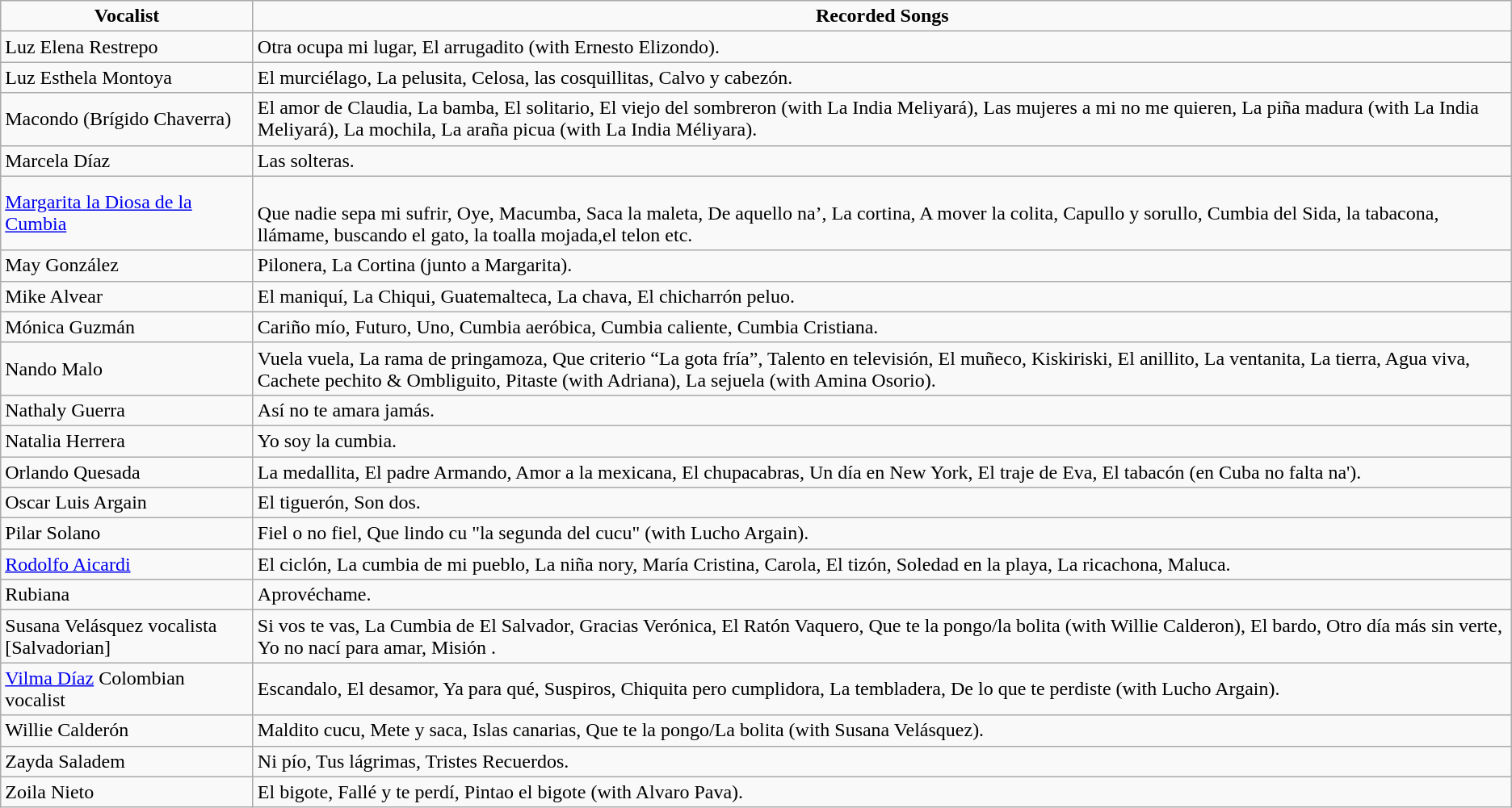<table class="wikitable">
<tr style="backnd-color:#CFCFCF; text-align: center; font-weight: Bold">
<td>Vocalist</td>
<td>Recorded Songs</td>
</tr>
<tr>
<td>Luz Elena Restrepo</td>
<td>Otra ocupa mi lugar, El arrugadito (with Ernesto Elizondo).</td>
</tr>
<tr>
<td>Luz Esthela Montoya</td>
<td>El murciélago, La pelusita, Celosa, las cosquillitas, Calvo y cabezón.</td>
</tr>
<tr>
<td>Macondo (Brígido Chaverra)</td>
<td>El amor de Claudia, La bamba, El solitario, El viejo del sombreron (with La India Meliyará), Las mujeres a mi no me quieren, La piña madura (with La India Meliyará), La mochila, La araña picua (with La India Méliyara).</td>
</tr>
<tr>
<td>Marcela Díaz</td>
<td>Las solteras.</td>
</tr>
<tr>
<td><a href='#'>Margarita la Diosa de la Cumbia</a></td>
<td><br>Que nadie sepa mi sufrir, Oye, Macumba, Saca la maleta, De aquello na’, La cortina, A mover la colita, Capullo y sorullo, Cumbia del Sida, la tabacona, llámame, buscando el gato, la toalla mojada,el telon etc.</td>
</tr>
<tr>
<td>May González</td>
<td>Pilonera, La Cortina (junto a Margarita).</td>
</tr>
<tr>
<td>Mike Alvear</td>
<td>El maniquí, La Chiqui, Guatemalteca, La chava, El chicharrón peluo.</td>
</tr>
<tr>
<td>Mónica Guzmán</td>
<td>Cariño mío, Futuro, Uno, Cumbia aeróbica, Cumbia caliente, Cumbia Cristiana.</td>
</tr>
<tr>
<td>Nando Malo</td>
<td>Vuela vuela, La rama de pringamoza, Que criterio “La gota fría”, Talento en televisión, El muñeco, Kiskiriski, El anillito, La ventanita, La tierra, Agua viva, Cachete pechito & Ombliguito, Pitaste (with Adriana), La sejuela (with Amina Osorio).</td>
</tr>
<tr>
<td>Nathaly Guerra</td>
<td>Así no te amara jamás.</td>
</tr>
<tr>
<td>Natalia Herrera</td>
<td>Yo soy la cumbia.</td>
</tr>
<tr>
<td>Orlando Quesada</td>
<td>La medallita, El padre Armando, Amor a la mexicana, El chupacabras, Un día en New York, El traje de Eva, El tabacón (en Cuba no falta na').</td>
</tr>
<tr>
<td>Oscar Luis Argain</td>
<td>El tiguerón, Son dos.</td>
</tr>
<tr>
<td>Pilar Solano</td>
<td>Fiel o no fiel, Que lindo cu "la segunda del cucu" (with Lucho Argain).</td>
</tr>
<tr>
<td><a href='#'>Rodolfo Aicardi</a></td>
<td>El ciclón, La cumbia de mi pueblo, La niña nory, María Cristina, Carola, El tizón, Soledad en la playa, La ricachona, Maluca.</td>
</tr>
<tr>
<td>Rubiana</td>
<td>Aprovéchame.</td>
</tr>
<tr>
<td>Susana Velásquez vocalista [Salvadorian]</td>
<td>Si vos te vas, La Cumbia de El Salvador, Gracias Verónica, El Ratón Vaquero, Que te la pongo/la bolita (with Willie Calderon), El bardo, Otro día más sin verte, Yo no nací para amar, Misión .</td>
</tr>
<tr>
<td><a href='#'>Vilma Díaz</a>  Colombian vocalist</td>
<td>Escandalo, El desamor, Ya para qué, Suspiros, Chiquita pero cumplidora, La tembladera, De lo que te perdiste (with Lucho Argain).</td>
</tr>
<tr>
<td>Willie Calderón</td>
<td>Maldito cucu, Mete y saca, Islas canarias, Que te la pongo/La bolita (with Susana Velásquez).</td>
</tr>
<tr>
<td>Zayda Saladem</td>
<td>Ni pío, Tus lágrimas, Tristes Recuerdos.</td>
</tr>
<tr>
<td>Zoila Nieto</td>
<td>El bigote, Fallé y te perdí, Pintao el bigote (with Alvaro Pava).</td>
</tr>
</table>
